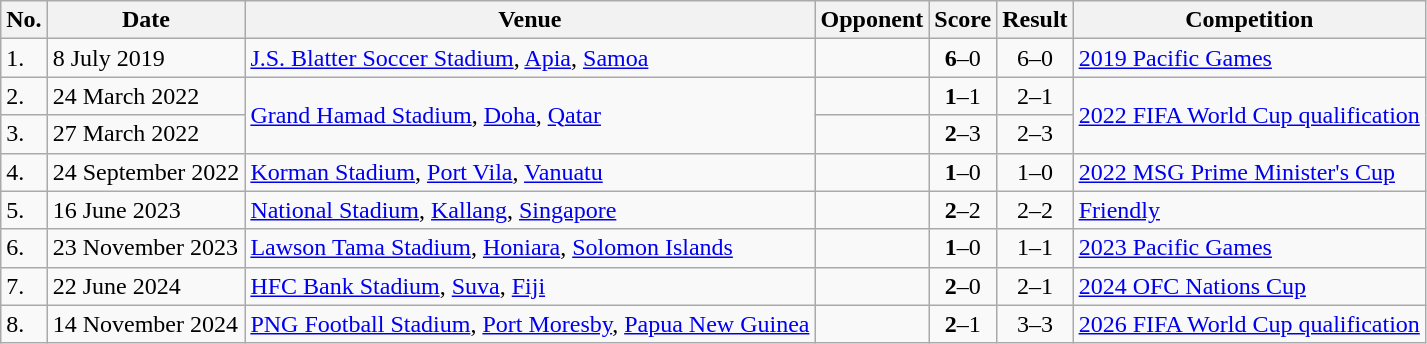<table class="wikitable">
<tr>
<th>No.</th>
<th>Date</th>
<th>Venue</th>
<th>Opponent</th>
<th>Score</th>
<th>Result</th>
<th>Competition</th>
</tr>
<tr>
<td>1.</td>
<td>8 July 2019</td>
<td><a href='#'>J.S. Blatter Soccer Stadium</a>, <a href='#'>Apia</a>, <a href='#'>Samoa</a></td>
<td></td>
<td align=center><strong>6</strong>–0</td>
<td align=center>6–0</td>
<td><a href='#'>2019 Pacific Games</a></td>
</tr>
<tr>
<td>2.</td>
<td>24 March 2022</td>
<td rowspan=2><a href='#'>Grand Hamad Stadium</a>, <a href='#'>Doha</a>, <a href='#'>Qatar</a></td>
<td></td>
<td align=center><strong>1</strong>–1</td>
<td align=center>2–1</td>
<td rowspan=2><a href='#'>2022 FIFA World Cup qualification</a></td>
</tr>
<tr>
<td>3.</td>
<td>27 March 2022</td>
<td></td>
<td align=center><strong>2</strong>–3</td>
<td align=center>2–3</td>
</tr>
<tr>
<td>4.</td>
<td>24 September 2022</td>
<td><a href='#'>Korman Stadium</a>, <a href='#'>Port Vila</a>, <a href='#'>Vanuatu</a></td>
<td></td>
<td align=center><strong>1</strong>–0</td>
<td align=center>1–0</td>
<td><a href='#'>2022 MSG Prime Minister's Cup</a></td>
</tr>
<tr>
<td>5.</td>
<td>16 June 2023</td>
<td><a href='#'>National Stadium</a>, <a href='#'>Kallang</a>, <a href='#'>Singapore</a></td>
<td></td>
<td align=center><strong>2</strong>–2</td>
<td align=center>2–2</td>
<td><a href='#'>Friendly</a></td>
</tr>
<tr>
<td>6.</td>
<td>23 November 2023</td>
<td><a href='#'>Lawson Tama Stadium</a>, <a href='#'>Honiara</a>, <a href='#'>Solomon Islands</a></td>
<td></td>
<td align=center><strong>1</strong>–0</td>
<td align=center>1–1</td>
<td><a href='#'>2023 Pacific Games</a></td>
</tr>
<tr>
<td>7.</td>
<td>22 June 2024</td>
<td><a href='#'>HFC Bank Stadium</a>, <a href='#'>Suva</a>, <a href='#'>Fiji</a></td>
<td></td>
<td align=center><strong>2</strong>–0</td>
<td align=center>2–1</td>
<td><a href='#'>2024 OFC Nations Cup</a></td>
</tr>
<tr>
<td>8.</td>
<td>14 November 2024</td>
<td><a href='#'>PNG Football Stadium</a>, <a href='#'>Port Moresby</a>, <a href='#'>Papua New Guinea</a></td>
<td></td>
<td align=center><strong>2</strong>–1</td>
<td align=center>3–3</td>
<td><a href='#'>2026 FIFA World Cup qualification</a></td>
</tr>
</table>
